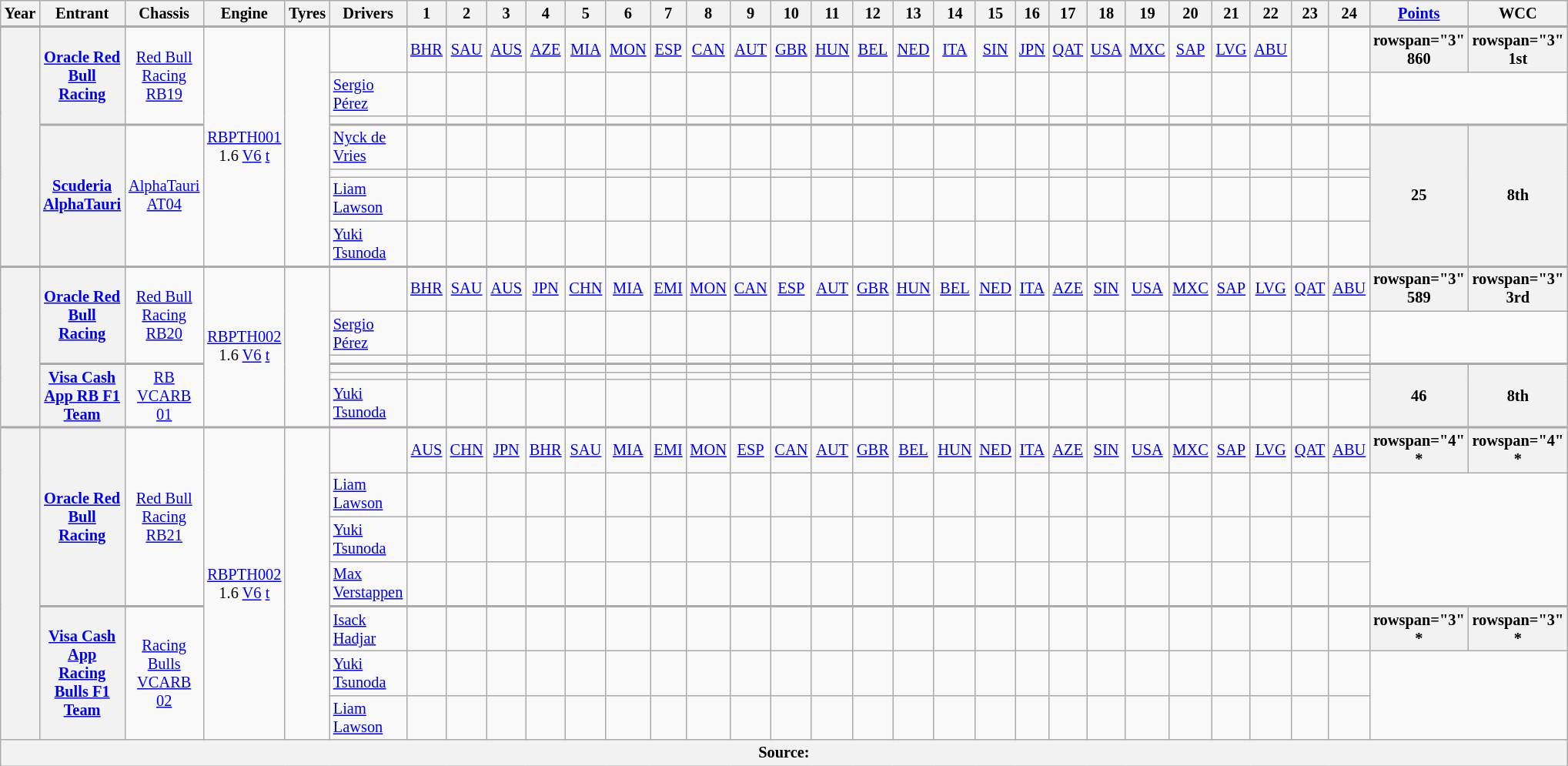<table class="wikitable" style="text-align:center; font-size:85%">
<tr>
<th>Year</th>
<th>Entrant</th>
<th>Chassis</th>
<th>Engine</th>
<th>Tyres</th>
<th>Drivers</th>
<th>1</th>
<th>2</th>
<th>3</th>
<th>4</th>
<th>5</th>
<th>6</th>
<th>7</th>
<th>8</th>
<th>9</th>
<th>10</th>
<th>11</th>
<th>12</th>
<th>13</th>
<th>14</th>
<th>15</th>
<th>16</th>
<th>17</th>
<th>18</th>
<th>19</th>
<th>20</th>
<th>21</th>
<th>22</th>
<th>23</th>
<th>24</th>
<th><a href='#'>Points</a></th>
<th>WCC</th>
</tr>
<tr style="border-top:2px solid #aaaaaa">
<th rowspan="7"></th>
<th rowspan="3"><a href='#'>Oracle Red Bull Racing</a></th>
<td rowspan="3"><a href='#'>Red Bull Racing RB19</a></td>
<td rowspan="7"><a href='#'>RBPTH001</a><br>1.6 <a href='#'>V6</a> <a href='#'>t</a></td>
<td rowspan="7"></td>
<td></td>
<td><a href='#'>BHR</a></td>
<td><a href='#'>SAU</a></td>
<td><a href='#'>AUS</a></td>
<td><a href='#'>AZE</a></td>
<td><a href='#'>MIA</a></td>
<td><a href='#'>MON</a></td>
<td><a href='#'>ESP</a></td>
<td><a href='#'>CAN</a></td>
<td><a href='#'>AUT</a></td>
<td><a href='#'>GBR</a></td>
<td><a href='#'>HUN</a></td>
<td><a href='#'>BEL</a></td>
<td><a href='#'>NED</a></td>
<td><a href='#'>ITA</a></td>
<td><a href='#'>SIN</a></td>
<td><a href='#'>JPN</a></td>
<td><a href='#'>QAT</a></td>
<td><a href='#'>USA</a></td>
<td><a href='#'>MXC</a></td>
<td><a href='#'>SAP</a></td>
<td><a href='#'>LVG</a></td>
<td><a href='#'>ABU</a></td>
<td></td>
<td></td>
<th>rowspan="3"  860</th>
<th>rowspan="3"  1st</th>
</tr>
<tr>
<td align="left"> <a href='#'>Sergio Pérez</a></td>
<td></td>
<td></td>
<td></td>
<td></td>
<td></td>
<td></td>
<td></td>
<td></td>
<td></td>
<td></td>
<td></td>
<td></td>
<td></td>
<td></td>
<td></td>
<td></td>
<td></td>
<td></td>
<td></td>
<td></td>
<td></td>
<td></td>
<td></td>
<td></td>
</tr>
<tr>
<td align="left"></td>
<td></td>
<td></td>
<td></td>
<td></td>
<td></td>
<td></td>
<td></td>
<td></td>
<td></td>
<td></td>
<td></td>
<td></td>
<td></td>
<td></td>
<td></td>
<td></td>
<td></td>
<td></td>
<td></td>
<td></td>
<td></td>
<td></td>
<td></td>
<td></td>
</tr>
<tr style="border-top:2px solid #aaaaaa">
<th rowspan="4"><a href='#'>Scuderia AlphaTauri</a></th>
<td rowspan="4"><a href='#'>AlphaTauri AT04</a></td>
<td align="left"> <a href='#'>Nyck de Vries</a></td>
<td></td>
<td></td>
<td></td>
<td></td>
<td></td>
<td></td>
<td></td>
<td></td>
<td></td>
<td></td>
<td></td>
<td></td>
<td></td>
<td></td>
<td></td>
<td></td>
<td></td>
<td></td>
<td></td>
<td></td>
<td></td>
<td></td>
<td></td>
<td></td>
<th rowspan="4">25</th>
<th rowspan="4">8th</th>
</tr>
<tr>
<td align="left"></td>
<td></td>
<td></td>
<td></td>
<td></td>
<td></td>
<td></td>
<td></td>
<td></td>
<td></td>
<td></td>
<td></td>
<td></td>
<td></td>
<td></td>
<td></td>
<td></td>
<td></td>
<td></td>
<td></td>
<td></td>
<td></td>
<td></td>
<td></td>
<td></td>
</tr>
<tr>
<td align="left"> <a href='#'>Liam Lawson</a></td>
<td></td>
<td></td>
<td></td>
<td></td>
<td></td>
<td></td>
<td></td>
<td></td>
<td></td>
<td></td>
<td></td>
<td></td>
<td></td>
<td></td>
<td></td>
<td></td>
<td></td>
<td></td>
<td></td>
<td></td>
<td></td>
<td></td>
<td></td>
<td></td>
</tr>
<tr>
<td align="left"> <a href='#'>Yuki Tsunoda</a></td>
<td></td>
<td></td>
<td></td>
<td></td>
<td></td>
<td></td>
<td></td>
<td></td>
<td></td>
<td></td>
<td></td>
<td></td>
<td></td>
<td></td>
<td></td>
<td></td>
<td></td>
<td></td>
<td></td>
<td></td>
<td></td>
<td></td>
<td></td>
<td></td>
</tr>
<tr style="border-top:2px solid #aaaaaa">
<th rowspan="6"></th>
<th rowspan="3"><a href='#'>Oracle Red Bull Racing</a></th>
<td rowspan="3"><a href='#'>Red Bull Racing RB20</a></td>
<td rowspan="6"><a href='#'>RBPTH002</a><br>1.6 <a href='#'>V6</a> <a href='#'>t</a></td>
<td rowspan="6"></td>
<td></td>
<td><a href='#'>BHR</a></td>
<td><a href='#'>SAU</a></td>
<td><a href='#'>AUS</a></td>
<td><a href='#'>JPN</a></td>
<td><a href='#'>CHN</a></td>
<td><a href='#'>MIA</a></td>
<td><a href='#'>EMI</a></td>
<td><a href='#'>MON</a></td>
<td><a href='#'>CAN</a></td>
<td><a href='#'>ESP</a></td>
<td><a href='#'>AUT</a></td>
<td><a href='#'>GBR</a></td>
<td><a href='#'>HUN</a></td>
<td><a href='#'>BEL</a></td>
<td><a href='#'>NED</a></td>
<td><a href='#'>ITA</a></td>
<td><a href='#'>AZE</a></td>
<td><a href='#'>SIN</a></td>
<td><a href='#'>USA</a></td>
<td><a href='#'>MXC</a></td>
<td><a href='#'>SAP</a></td>
<td><a href='#'>LVG</a></td>
<td><a href='#'>QAT</a></td>
<td><a href='#'>ABU</a></td>
<th>rowspan="3"  589</th>
<th>rowspan="3"  3rd</th>
</tr>
<tr>
<td align="left"> <a href='#'>Sergio Pérez</a></td>
<td></td>
<td></td>
<td></td>
<td></td>
<td></td>
<td></td>
<td></td>
<td></td>
<td></td>
<td></td>
<td></td>
<td></td>
<td></td>
<td></td>
<td></td>
<td></td>
<td></td>
<td></td>
<td></td>
<td></td>
<td></td>
<td></td>
<td></td>
<td></td>
</tr>
<tr>
<td align="left"></td>
<td></td>
<td></td>
<td></td>
<td></td>
<td></td>
<td></td>
<td></td>
<td></td>
<td></td>
<td></td>
<td></td>
<td></td>
<td></td>
<td></td>
<td></td>
<td></td>
<td></td>
<td></td>
<td></td>
<td></td>
<td></td>
<td></td>
<td></td>
<td></td>
</tr>
<tr style="border-top:2px solid #aaaaaa">
<th rowspan="3"><a href='#'>Visa Cash App RB F1 Team</a></th>
<td rowspan="3"><a href='#'>RB VCARB 01</a></td>
<td align="left"></td>
<td></td>
<td></td>
<td></td>
<td></td>
<td></td>
<td></td>
<td></td>
<td></td>
<td></td>
<td></td>
<td></td>
<td></td>
<td></td>
<td></td>
<td></td>
<td></td>
<td></td>
<td></td>
<td></td>
<td></td>
<td></td>
<td></td>
<td></td>
<td></td>
<th rowspan="3">46</th>
<th rowspan="3">8th</th>
</tr>
<tr>
<td align="left"></td>
<td></td>
<td></td>
<td></td>
<td></td>
<td></td>
<td></td>
<td></td>
<td></td>
<td></td>
<td></td>
<td></td>
<td></td>
<td></td>
<td></td>
<td></td>
<td></td>
<td></td>
<td></td>
<td></td>
<td></td>
<td></td>
<td></td>
<td></td>
<td></td>
</tr>
<tr>
<td align="left"> <a href='#'>Yuki Tsunoda</a></td>
<td></td>
<td></td>
<td></td>
<td></td>
<td></td>
<td></td>
<td></td>
<td></td>
<td></td>
<td></td>
<td></td>
<td></td>
<td></td>
<td></td>
<td></td>
<td></td>
<td></td>
<td></td>
<td></td>
<td></td>
<td></td>
<td></td>
<td></td>
<td></td>
</tr>
<tr style="border-top:2px solid #aaaaaa">
<th rowspan="7"></th>
<th rowspan="4"><a href='#'>Oracle Red Bull Racing</a></th>
<td rowspan="4"><a href='#'>Red Bull Racing RB21</a></td>
<td rowspan="7"><a href='#'>RBPTH002</a><br>1.6 <a href='#'>V6</a> <a href='#'>t</a></td>
<td rowspan="7"></td>
<td></td>
<td><a href='#'>AUS</a></td>
<td><a href='#'>CHN</a></td>
<td><a href='#'>JPN</a></td>
<td><a href='#'>BHR</a></td>
<td><a href='#'>SAU</a></td>
<td><a href='#'>MIA</a></td>
<td><a href='#'>EMI</a></td>
<td><a href='#'>MON</a></td>
<td><a href='#'>ESP</a></td>
<td><a href='#'>CAN</a></td>
<td><a href='#'>AUT</a></td>
<td><a href='#'>GBR</a></td>
<td><a href='#'>BEL</a></td>
<td><a href='#'>HUN</a></td>
<td><a href='#'>NED</a></td>
<td><a href='#'>ITA</a></td>
<td><a href='#'>AZE</a></td>
<td><a href='#'>SIN</a></td>
<td><a href='#'>USA</a></td>
<td><a href='#'>MXC</a></td>
<td><a href='#'>SAP</a></td>
<td><a href='#'>LVG</a></td>
<td><a href='#'>QAT</a></td>
<td><a href='#'>ABU</a></td>
<th>rowspan="4" *</th>
<th>rowspan="4" *</th>
</tr>
<tr>
<td align=left> <a href='#'>Liam Lawson</a></td>
<td></td>
<td></td>
<td></td>
<td></td>
<td></td>
<td></td>
<td></td>
<td></td>
<td></td>
<td></td>
<td></td>
<td></td>
<td></td>
<td></td>
<td></td>
<td></td>
<td></td>
<td></td>
<td></td>
<td></td>
<td></td>
<td></td>
<td></td>
<td></td>
</tr>
<tr>
<td align=left> <a href='#'>Yuki Tsunoda</a></td>
<td></td>
<td></td>
<td></td>
<td></td>
<td></td>
<td></td>
<td></td>
<td></td>
<td></td>
<td></td>
<td></td>
<td></td>
<td></td>
<td></td>
<td></td>
<td></td>
<td></td>
<td></td>
<td></td>
<td></td>
<td></td>
<td></td>
<td></td>
<td></td>
</tr>
<tr>
<td align=left> <a href='#'>Max Verstappen</a></td>
<td></td>
<td></td>
<td></td>
<td></td>
<td></td>
<td></td>
<td></td>
<td></td>
<td></td>
<td></td>
<td></td>
<td></td>
<td></td>
<td></td>
<td></td>
<td></td>
<td></td>
<td></td>
<td></td>
<td></td>
<td></td>
<td></td>
<td></td>
<td></td>
</tr>
<tr style="border-top:2px solid #aaaaaa">
<th rowspan="3"><a href='#'>Visa Cash App Racing Bulls F1 Team</a></th>
<td rowspan="3"><a href='#'>Racing Bulls VCARB 02</a></td>
<td align=left> <a href='#'>Isack Hadjar</a></td>
<td></td>
<td></td>
<td></td>
<td></td>
<td></td>
<td></td>
<td></td>
<td></td>
<td></td>
<td></td>
<td></td>
<td></td>
<td></td>
<td></td>
<td></td>
<td></td>
<td></td>
<td></td>
<td></td>
<td></td>
<td></td>
<td></td>
<td></td>
<td></td>
<th>rowspan="3" *</th>
<th>rowspan="3" *</th>
</tr>
<tr>
<td align=left> <a href='#'>Yuki Tsunoda</a></td>
<td></td>
<td></td>
<td></td>
<td></td>
<td></td>
<td></td>
<td></td>
<td></td>
<td></td>
<td></td>
<td></td>
<td></td>
<td></td>
<td></td>
<td></td>
<td></td>
<td></td>
<td></td>
<td></td>
<td></td>
<td></td>
<td></td>
<td></td>
<td></td>
</tr>
<tr>
<td align=left> <a href='#'>Liam Lawson</a></td>
<td></td>
<td></td>
<td></td>
<td></td>
<td></td>
<td></td>
<td></td>
<td></td>
<td></td>
<td></td>
<td></td>
<td></td>
<td></td>
<td></td>
<td></td>
<td></td>
<td></td>
<td></td>
<td></td>
<td></td>
<td></td>
<td></td>
<td></td>
<td></td>
</tr>
<tr>
<th colspan="32">Source:</th>
</tr>
</table>
